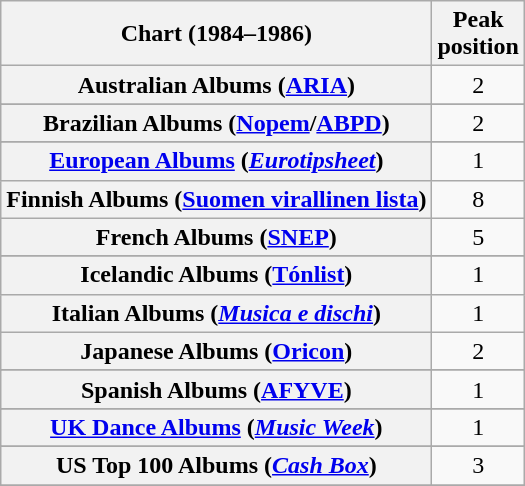<table class="wikitable sortable plainrowheaders" style="text-align:center">
<tr>
<th scope="col">Chart (1984–1986)</th>
<th scope="col">Peak<br>position</th>
</tr>
<tr>
<th scope="row">Australian Albums (<a href='#'>ARIA</a>)</th>
<td align="center">2</td>
</tr>
<tr>
</tr>
<tr>
<th scope="row">Brazilian Albums (<a href='#'>Nopem</a>/<a href='#'>ABPD</a>)</th>
<td>2</td>
</tr>
<tr>
</tr>
<tr>
</tr>
<tr>
<th scope="row"><a href='#'>European Albums</a> (<em><a href='#'>Eurotipsheet</a></em>)</th>
<td align="center">1</td>
</tr>
<tr>
<th scope="row">Finnish Albums (<a href='#'>Suomen virallinen lista</a>)</th>
<td align="center">8</td>
</tr>
<tr>
<th scope="row">French Albums (<a href='#'>SNEP</a>)</th>
<td align="center">5</td>
</tr>
<tr>
</tr>
<tr>
<th scope="row">Icelandic Albums (<a href='#'>Tónlist</a>)</th>
<td align="center">1</td>
</tr>
<tr>
<th scope="row">Italian Albums (<em><a href='#'>Musica e dischi</a></em>)</th>
<td align="center">1</td>
</tr>
<tr>
<th scope="row">Japanese Albums (<a href='#'>Oricon</a>)</th>
<td align="center">2</td>
</tr>
<tr>
</tr>
<tr>
</tr>
<tr>
<th scope="row">Spanish Albums (<a href='#'>AFYVE</a>)</th>
<td align="center">1</td>
</tr>
<tr>
</tr>
<tr>
</tr>
<tr>
</tr>
<tr>
<th scope="row"><a href='#'>UK Dance Albums</a> (<em><a href='#'>Music Week</a></em>)</th>
<td align="center">1</td>
</tr>
<tr>
</tr>
<tr>
</tr>
<tr>
<th scope="row">US Top 100 Albums (<em><a href='#'>Cash Box</a></em>)</th>
<td align="center">3</td>
</tr>
<tr>
</tr>
</table>
